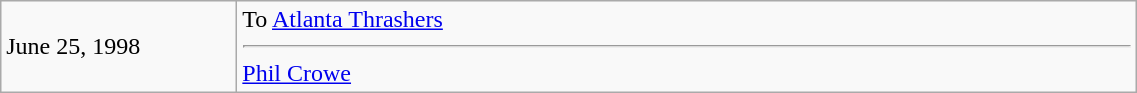<table class="wikitable" width="60%">
<tr>
<td width="150">June 25, 1998</td>
<td valign="top">To <a href='#'>Atlanta Thrashers</a><hr><a href='#'>Phil Crowe</a></td>
</tr>
</table>
